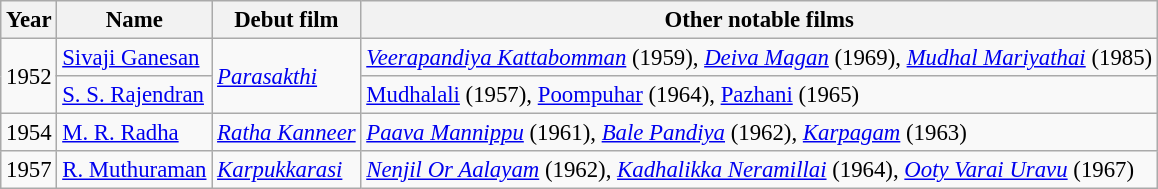<table class="wikitable sortable" style="font-size:95%;">
<tr>
<th>Year</th>
<th>Name</th>
<th>Debut film</th>
<th class=unsortable>Other notable films</th>
</tr>
<tr>
<td rowspan="2">1952</td>
<td><a href='#'>Sivaji Ganesan</a></td>
<td rowspan="2"><em><a href='#'>Parasakthi</a></em></td>
<td><em><a href='#'>Veerapandiya Kattabomman</a></em> (1959), <em><a href='#'>Deiva Magan</a></em> (1969), <em><a href='#'>Mudhal Mariyathai</a></em> (1985)</td>
</tr>
<tr>
<td><a href='#'>S. S. Rajendran</a></td>
<td><a href='#'>Mudhalali</a> (1957), <a href='#'>Poompuhar</a> (1964), <a href='#'>Pazhani</a> (1965)</td>
</tr>
<tr>
<td>1954</td>
<td><a href='#'>M. R. Radha</a></td>
<td><em><a href='#'>Ratha Kanneer</a></em></td>
<td><em><a href='#'>Paava Mannippu</a></em> (1961), <em><a href='#'>Bale Pandiya</a></em> (1962), <em><a href='#'>Karpagam</a></em> (1963)</td>
</tr>
<tr>
<td>1957</td>
<td><a href='#'>R. Muthuraman</a></td>
<td><em><a href='#'>Karpukkarasi</a></em></td>
<td><em><a href='#'>Nenjil Or Aalayam</a></em> (1962), <em><a href='#'>Kadhalikka Neramillai</a></em> (1964), <em><a href='#'>Ooty Varai Uravu</a></em> (1967)</td>
</tr>
</table>
